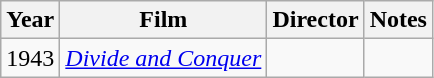<table class="wikitable">
<tr>
<th>Year</th>
<th>Film</th>
<th>Director</th>
<th>Notes</th>
</tr>
<tr>
<td>1943</td>
<td><em><a href='#'>Divide and Conquer</a></em></td>
<td></td>
<td><small></small></td>
</tr>
</table>
